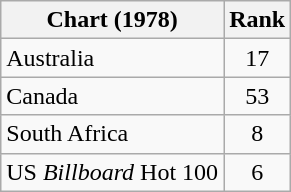<table class="wikitable sortable">
<tr>
<th>Chart (1978)</th>
<th>Rank</th>
</tr>
<tr>
<td>Australia</td>
<td style="text-align:center;">17</td>
</tr>
<tr>
<td>Canada</td>
<td style="text-align:center;">53</td>
</tr>
<tr>
<td>South Africa</td>
<td align="center">8</td>
</tr>
<tr>
<td>US <em>Billboard</em> Hot 100</td>
<td style="text-align:center;">6</td>
</tr>
</table>
